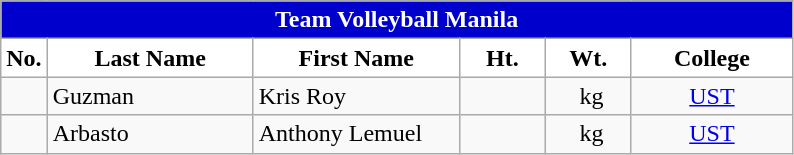<table class="wikitable" style="text-align:center;">
<tr>
<td colspan="8" style= "background: #0000CD; color: white; text-align: center"><strong>Team Volleyball Manila</strong></td>
</tr>
<tr>
<th width=3px style="background: white; color: black; text-align: center"><strong>No.</strong></th>
<th width=130px style="background: white; color: black">Last Name</th>
<th width=130px style="background: white; color: black">First Name</th>
<th width=50px style="background: white; color: black">Ht.</th>
<th width=50px style="background: white; color: black">Wt.</th>
<th width=100px style="background: white; color: black">College</th>
</tr>
<tr>
<td></td>
<td style="text-align: left">Guzman</td>
<td style="text-align: left">Kris Roy</td>
<td></td>
<td> kg</td>
<td><a href='#'>UST</a></td>
</tr>
<tr>
<td></td>
<td style="text-align: left">Arbasto</td>
<td style="text-align: left">Anthony Lemuel</td>
<td></td>
<td> kg</td>
<td><a href='#'>UST</a></td>
</tr>
</table>
